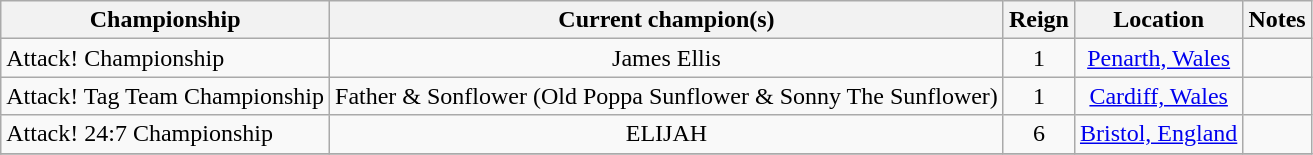<table class="wikitable" style="text-align:center;">
<tr>
<th>Championship</th>
<th>Current champion(s)</th>
<th>Reign</th>
<th>Location</th>
<th>Notes</th>
</tr>
<tr>
<td align=left>Attack! Championship</td>
<td>James Ellis</td>
<td>1</td>
<td><a href='#'>Penarth, Wales</a></td>
<td></td>
</tr>
<tr>
<td align=left>Attack! Tag Team Championship</td>
<td>Father & Sonflower (Old Poppa Sunflower & Sonny The Sunflower)</td>
<td>1</td>
<td><a href='#'>Cardiff, Wales</a></td>
<td></td>
</tr>
<tr>
<td align=left>Attack! 24:7 Championship</td>
<td>ELIJAH</td>
<td>6</td>
<td><a href='#'>Bristol, England</a></td>
<td></td>
</tr>
<tr>
</tr>
</table>
